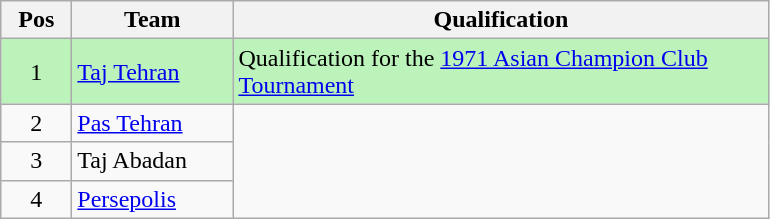<table class="wikitable" style="text-align:left">
<tr>
<th width=40 align=center>Pos</th>
<th width=100 align=center>Team</th>
<th width=350 align=center>Qualification</th>
</tr>
<tr bgcolor=#BBF3BB>
<td align=center>1</td>
<td><a href='#'>Taj Tehran</a></td>
<td>Qualification for the <a href='#'>1971 Asian Champion Club Tournament</a></td>
</tr>
<tr>
<td align=center>2</td>
<td><a href='#'>Pas Tehran</a></td>
<td rowspan=3></td>
</tr>
<tr>
<td align=center>3</td>
<td>Taj Abadan</td>
</tr>
<tr>
<td align=center>4</td>
<td><a href='#'>Persepolis</a></td>
</tr>
</table>
